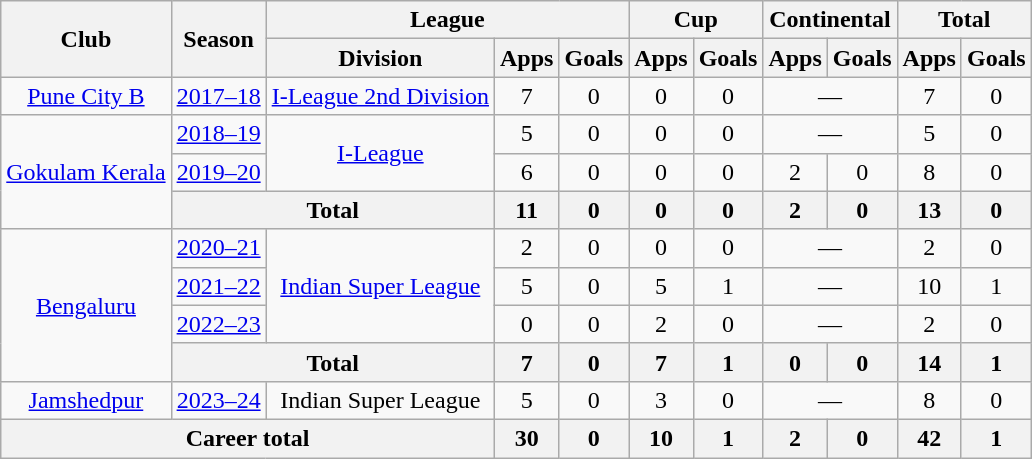<table class="wikitable" style="text-align: center;">
<tr>
<th rowspan="2">Club</th>
<th rowspan="2">Season</th>
<th colspan="3">League</th>
<th colspan="2">Cup</th>
<th colspan="2">Continental</th>
<th colspan="2">Total</th>
</tr>
<tr>
<th>Division</th>
<th>Apps</th>
<th>Goals</th>
<th>Apps</th>
<th>Goals</th>
<th>Apps</th>
<th>Goals</th>
<th>Apps</th>
<th>Goals</th>
</tr>
<tr>
<td rowspan="1"><a href='#'>Pune City B</a></td>
<td><a href='#'>2017–18</a></td>
<td rowspan="1"><a href='#'>I-League 2nd Division</a></td>
<td>7</td>
<td>0</td>
<td>0</td>
<td>0</td>
<td colspan="2">—</td>
<td>7</td>
<td>0</td>
</tr>
<tr>
<td rowspan="3"><a href='#'>Gokulam Kerala</a></td>
<td><a href='#'>2018–19</a></td>
<td rowspan="2"><a href='#'>I-League</a></td>
<td>5</td>
<td>0</td>
<td>0</td>
<td>0</td>
<td colspan="2">—</td>
<td>5</td>
<td>0</td>
</tr>
<tr>
<td><a href='#'>2019–20</a></td>
<td>6</td>
<td>0</td>
<td>0</td>
<td>0</td>
<td>2</td>
<td>0</td>
<td>8</td>
<td>0</td>
</tr>
<tr>
<th colspan="2">Total</th>
<th>11</th>
<th>0</th>
<th>0</th>
<th>0</th>
<th>2</th>
<th>0</th>
<th>13</th>
<th>0</th>
</tr>
<tr>
<td rowspan="4"><a href='#'>Bengaluru</a></td>
<td><a href='#'>2020–21</a></td>
<td rowspan="3"><a href='#'>Indian Super League</a></td>
<td>2</td>
<td>0</td>
<td>0</td>
<td>0</td>
<td colspan="2">—</td>
<td>2</td>
<td>0</td>
</tr>
<tr>
<td><a href='#'>2021–22</a></td>
<td>5</td>
<td>0</td>
<td>5</td>
<td>1</td>
<td colspan="2">—</td>
<td>10</td>
<td>1</td>
</tr>
<tr>
<td><a href='#'>2022–23</a></td>
<td>0</td>
<td>0</td>
<td>2</td>
<td>0</td>
<td colspan="2">—</td>
<td>2</td>
<td>0</td>
</tr>
<tr>
<th colspan="2">Total</th>
<th>7</th>
<th>0</th>
<th>7</th>
<th>1</th>
<th>0</th>
<th>0</th>
<th>14</th>
<th>1</th>
</tr>
<tr>
<td rowspan="1"><a href='#'>Jamshedpur</a></td>
<td><a href='#'>2023–24</a></td>
<td rowspan="1">Indian Super League</td>
<td>5</td>
<td>0</td>
<td>3</td>
<td>0</td>
<td colspan="2">—</td>
<td>8</td>
<td>0</td>
</tr>
<tr>
<th colspan="3">Career total</th>
<th>30</th>
<th>0</th>
<th>10</th>
<th>1</th>
<th>2</th>
<th>0</th>
<th>42</th>
<th>1</th>
</tr>
</table>
